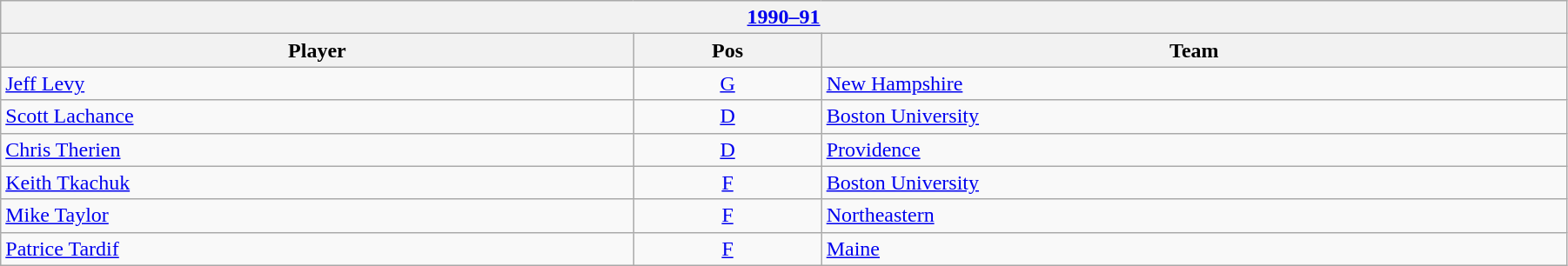<table class="wikitable" width=95%>
<tr>
<th colspan=3><a href='#'>1990–91</a></th>
</tr>
<tr>
<th>Player</th>
<th>Pos</th>
<th>Team</th>
</tr>
<tr>
<td><a href='#'>Jeff Levy</a></td>
<td align=center><a href='#'>G</a></td>
<td><a href='#'>New Hampshire</a></td>
</tr>
<tr>
<td><a href='#'>Scott Lachance</a></td>
<td align=center><a href='#'>D</a></td>
<td><a href='#'>Boston University</a></td>
</tr>
<tr>
<td><a href='#'>Chris Therien</a></td>
<td align=center><a href='#'>D</a></td>
<td><a href='#'>Providence</a></td>
</tr>
<tr>
<td><a href='#'>Keith Tkachuk</a></td>
<td align=center><a href='#'>F</a></td>
<td><a href='#'>Boston University</a></td>
</tr>
<tr>
<td><a href='#'>Mike Taylor</a></td>
<td align=center><a href='#'>F</a></td>
<td><a href='#'>Northeastern</a></td>
</tr>
<tr>
<td><a href='#'>Patrice Tardif</a></td>
<td align=center><a href='#'>F</a></td>
<td><a href='#'>Maine</a></td>
</tr>
</table>
